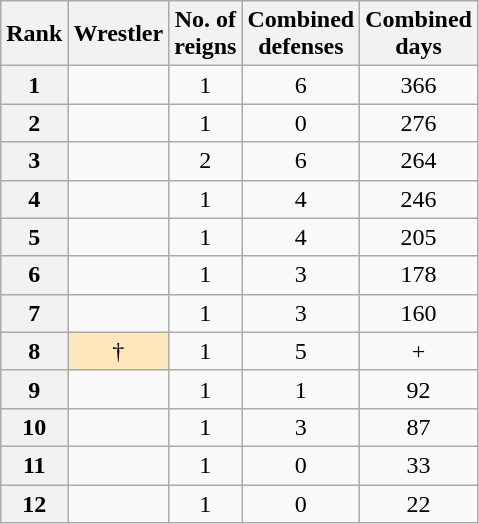<table class="wikitable sortable" style="text-align: center">
<tr>
<th>Rank</th>
<th>Wrestler</th>
<th>No. of<br>reigns</th>
<th>Combined<br>defenses</th>
<th>Combined<br>days</th>
</tr>
<tr>
<th>1</th>
<td></td>
<td>1</td>
<td>6</td>
<td>366</td>
</tr>
<tr>
<th>2</th>
<td></td>
<td>1</td>
<td>0</td>
<td>276</td>
</tr>
<tr>
<th>3</th>
<td></td>
<td>2</td>
<td>6</td>
<td>264</td>
</tr>
<tr>
<th>4</th>
<td></td>
<td>1</td>
<td>4</td>
<td>246</td>
</tr>
<tr>
<th>5</th>
<td></td>
<td>1</td>
<td>4</td>
<td>205</td>
</tr>
<tr>
<th>6</th>
<td></td>
<td>1</td>
<td>3</td>
<td>178</td>
</tr>
<tr>
<th>7</th>
<td></td>
<td>1</td>
<td>3</td>
<td>160</td>
</tr>
<tr>
<th>8</th>
<td style="background: #ffe6bd"> †</td>
<td>1</td>
<td>5</td>
<td>+</td>
</tr>
<tr>
<th>9</th>
<td></td>
<td>1</td>
<td>1</td>
<td>92</td>
</tr>
<tr>
<th>10</th>
<td></td>
<td>1</td>
<td>3</td>
<td>87</td>
</tr>
<tr>
<th>11</th>
<td></td>
<td>1</td>
<td>0</td>
<td>33</td>
</tr>
<tr>
<th>12</th>
<td></td>
<td>1</td>
<td>0</td>
<td>22</td>
</tr>
</table>
